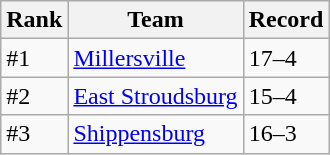<table class="wikitable">
<tr>
<th>Rank</th>
<th>Team</th>
<th>Record</th>
</tr>
<tr>
<td>#1</td>
<td><a href='#'>Millersville</a></td>
<td>17–4</td>
</tr>
<tr>
<td>#2</td>
<td><a href='#'>East Stroudsburg</a></td>
<td>15–4</td>
</tr>
<tr>
<td>#3</td>
<td><a href='#'>Shippensburg</a></td>
<td>16–3</td>
</tr>
</table>
